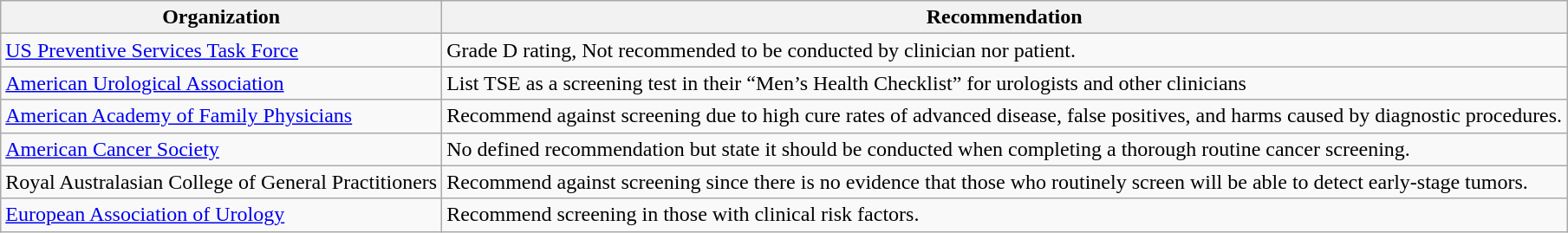<table class="wikitable">
<tr>
<th>Organization</th>
<th>Recommendation</th>
</tr>
<tr>
<td><a href='#'>US Preventive Services Task Force</a></td>
<td>Grade D rating, Not recommended to be conducted by clinician nor patient.</td>
</tr>
<tr>
<td><a href='#'>American Urological Association</a></td>
<td>List TSE as a screening test in their “Men’s Health Checklist” for urologists and other clinicians </td>
</tr>
<tr>
<td><a href='#'>American Academy of Family Physicians</a></td>
<td>Recommend against screening due to high cure rates of advanced disease, false positives, and harms caused by diagnostic procedures.</td>
</tr>
<tr>
<td><a href='#'>American Cancer Society</a></td>
<td>No defined recommendation but state it should be conducted when completing a thorough routine cancer screening.</td>
</tr>
<tr>
<td>Royal Australasian College of General Practitioners</td>
<td>Recommend against screening since there is no evidence that those who routinely screen will be able to detect early-stage tumors.</td>
</tr>
<tr>
<td><a href='#'>European Association of Urology</a></td>
<td>Recommend screening in those with clinical risk factors.</td>
</tr>
</table>
